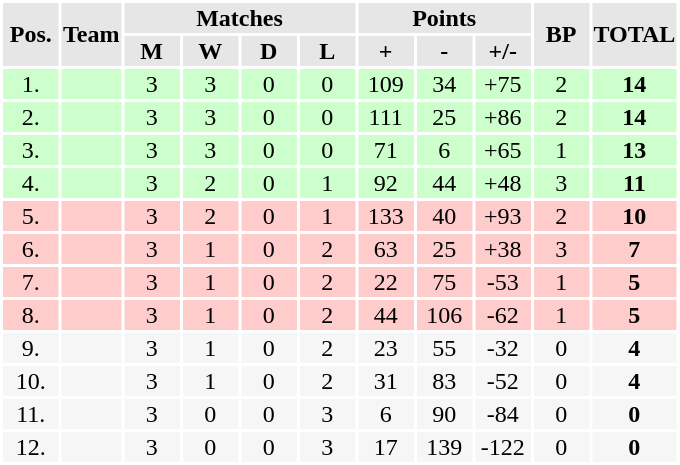<table class="toccolours" style="margin: 0;background:#ffffff; text-align:center">
<tr style="background:#e6e6e6">
<th rowspan=2 width=35px>Pos.</th>
<th rowspan=2>Team</th>
<th colspan=4>Matches</th>
<th colspan=3>Points</th>
<th rowspan=2 width=35px>BP</th>
<th rowspan=2 width=35px>TOTAL</th>
</tr>
<tr style="background:#e6e6e6">
<th width=35px>M</th>
<th width=35px>W</th>
<th width=35px>D</th>
<th width=35px>L</th>
<th width=35px>+</th>
<th width=35px>-</th>
<th width=35px>+/-</th>
</tr>
<tr style="background:#ccffcc; color:black;">
<td>1.</td>
<td align=left></td>
<td>3</td>
<td>3</td>
<td>0</td>
<td>0</td>
<td>109</td>
<td>34</td>
<td>+75</td>
<td>2</td>
<td><strong>14</strong></td>
</tr>
<tr style="background:#ccffcc; color:black;">
<td>2.</td>
<td align=left></td>
<td>3</td>
<td>3</td>
<td>0</td>
<td>0</td>
<td>111</td>
<td>25</td>
<td>+86</td>
<td>2</td>
<td><strong>14</strong></td>
</tr>
<tr style="background:#ccffcc; color:black;">
<td>3.</td>
<td align=left></td>
<td>3</td>
<td>3</td>
<td>0</td>
<td>0</td>
<td>71</td>
<td>6</td>
<td>+65</td>
<td>1</td>
<td><strong>13</strong></td>
</tr>
<tr style="background:#ccffcc; color:black;">
<td>4.</td>
<td align=left></td>
<td>3</td>
<td>2</td>
<td>0</td>
<td>1</td>
<td>92</td>
<td>44</td>
<td>+48</td>
<td>3</td>
<td><strong>11</strong></td>
</tr>
<tr style="background:#ffcccc; color:black;">
<td>5.</td>
<td align=left></td>
<td>3</td>
<td>2</td>
<td>0</td>
<td>1</td>
<td>133</td>
<td>40</td>
<td>+93</td>
<td>2</td>
<td><strong>10</strong></td>
</tr>
<tr style="background:#ffcccc; color:black;">
<td>6.</td>
<td align=left></td>
<td>3</td>
<td>1</td>
<td>0</td>
<td>2</td>
<td>63</td>
<td>25</td>
<td>+38</td>
<td>3</td>
<td><strong>7</strong></td>
</tr>
<tr style="background:#ffcccc; color:black;">
<td>7.</td>
<td align=left></td>
<td>3</td>
<td>1</td>
<td>0</td>
<td>2</td>
<td>22</td>
<td>75</td>
<td>-53</td>
<td>1</td>
<td><strong>5</strong></td>
</tr>
<tr style="background:#ffcccc; color:black;">
<td>8.</td>
<td align=left></td>
<td>3</td>
<td>1</td>
<td>0</td>
<td>2</td>
<td>44</td>
<td>106</td>
<td>-62</td>
<td>1</td>
<td><strong>5</strong></td>
</tr>
<tr style="background:#f6f6f6; color:black;">
<td>9.</td>
<td align=left></td>
<td>3</td>
<td>1</td>
<td>0</td>
<td>2</td>
<td>23</td>
<td>55</td>
<td>-32</td>
<td>0</td>
<td><strong>4</strong></td>
</tr>
<tr style="background:#f6f6f6; color:black;">
<td>10.</td>
<td align=left></td>
<td>3</td>
<td>1</td>
<td>0</td>
<td>2</td>
<td>31</td>
<td>83</td>
<td>-52</td>
<td>0</td>
<td><strong>4</strong></td>
</tr>
<tr style="background:#f6f6f6; color:black;">
<td>11.</td>
<td align=left></td>
<td>3</td>
<td>0</td>
<td>0</td>
<td>3</td>
<td>6</td>
<td>90</td>
<td>-84</td>
<td>0</td>
<td><strong>0</strong></td>
</tr>
<tr style="background:#f6f6f6; color:black;">
<td>12.</td>
<td align=left></td>
<td>3</td>
<td>0</td>
<td>0</td>
<td>3</td>
<td>17</td>
<td>139</td>
<td>-122</td>
<td>0</td>
<td><strong>0</strong></td>
</tr>
</table>
